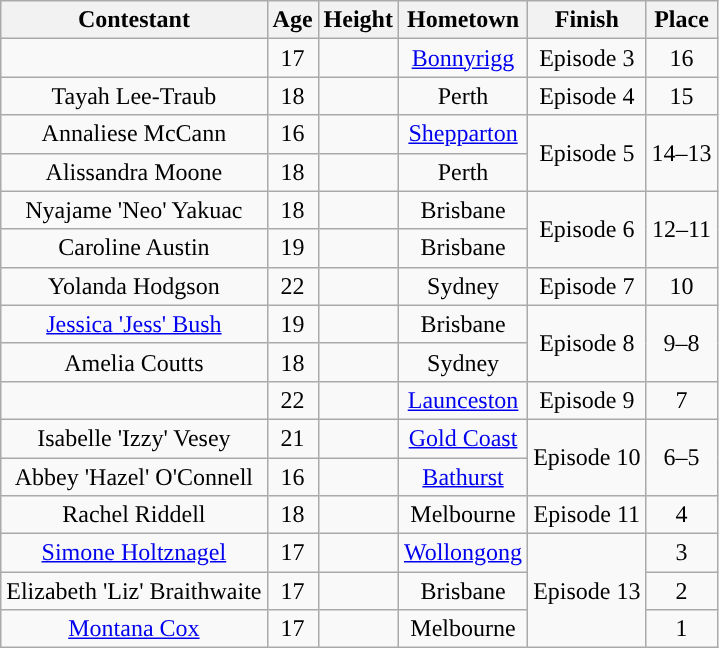<table class="wikitable sortable" style="text-align:center;">
<tr>
<th>Contestant</th>
<th>Age</th>
<th>Height</th>
<th>Hometown</th>
<th>Finish</th>
<th>Place</th>
</tr>
<tr>
<td></td>
<td>17</td>
<td></td>
<td><a href='#'>Bonnyrigg</a></td>
<td>Episode 3</td>
<td>16</td>
</tr>
<tr>
<td>Tayah Lee-Traub</td>
<td>18</td>
<td></td>
<td>Perth</td>
<td>Episode 4</td>
<td>15</td>
</tr>
<tr>
<td>Annaliese McCann</td>
<td>16</td>
<td></td>
<td><a href='#'>Shepparton</a></td>
<td rowspan=2>Episode 5</td>
<td rowspan="2">14–13</td>
</tr>
<tr>
<td>Alissandra Moone</td>
<td>18</td>
<td></td>
<td>Perth</td>
</tr>
<tr>
<td>Nyajame 'Neo' Yakuac</td>
<td>18</td>
<td></td>
<td>Brisbane</td>
<td rowspan=2>Episode 6</td>
<td rowspan="2">12–11</td>
</tr>
<tr>
<td>Caroline Austin</td>
<td>19</td>
<td></td>
<td>Brisbane</td>
</tr>
<tr>
<td>Yolanda Hodgson</td>
<td>22</td>
<td></td>
<td>Sydney</td>
<td>Episode 7</td>
<td>10</td>
</tr>
<tr>
<td><a href='#'>Jessica 'Jess' Bush</a></td>
<td>19</td>
<td></td>
<td>Brisbane</td>
<td rowspan=2>Episode 8</td>
<td rowspan="2">9–8</td>
</tr>
<tr>
<td>Amelia Coutts</td>
<td>18</td>
<td></td>
<td>Sydney</td>
</tr>
<tr>
<td></td>
<td>22</td>
<td></td>
<td><a href='#'>Launceston</a></td>
<td>Episode 9</td>
<td>7</td>
</tr>
<tr>
<td>Isabelle 'Izzy' Vesey</td>
<td>21</td>
<td></td>
<td><a href='#'>Gold Coast</a></td>
<td rowspan=2>Episode 10</td>
<td rowspan="2">6–5</td>
</tr>
<tr>
<td>Abbey 'Hazel' O'Connell</td>
<td>16</td>
<td></td>
<td><a href='#'>Bathurst</a></td>
</tr>
<tr>
<td>Rachel Riddell</td>
<td>18</td>
<td></td>
<td>Melbourne</td>
<td>Episode 11</td>
<td>4</td>
</tr>
<tr>
<td><a href='#'>Simone Holtznagel</a></td>
<td>17</td>
<td></td>
<td><a href='#'>Wollongong</a></td>
<td rowspan="3">Episode 13</td>
<td>3</td>
</tr>
<tr>
<td>Elizabeth 'Liz' Braithwaite</td>
<td>17</td>
<td></td>
<td>Brisbane</td>
<td>2</td>
</tr>
<tr>
<td><a href='#'>Montana Cox</a></td>
<td>17</td>
<td></td>
<td>Melbourne</td>
<td>1</td>
</tr>
</table>
